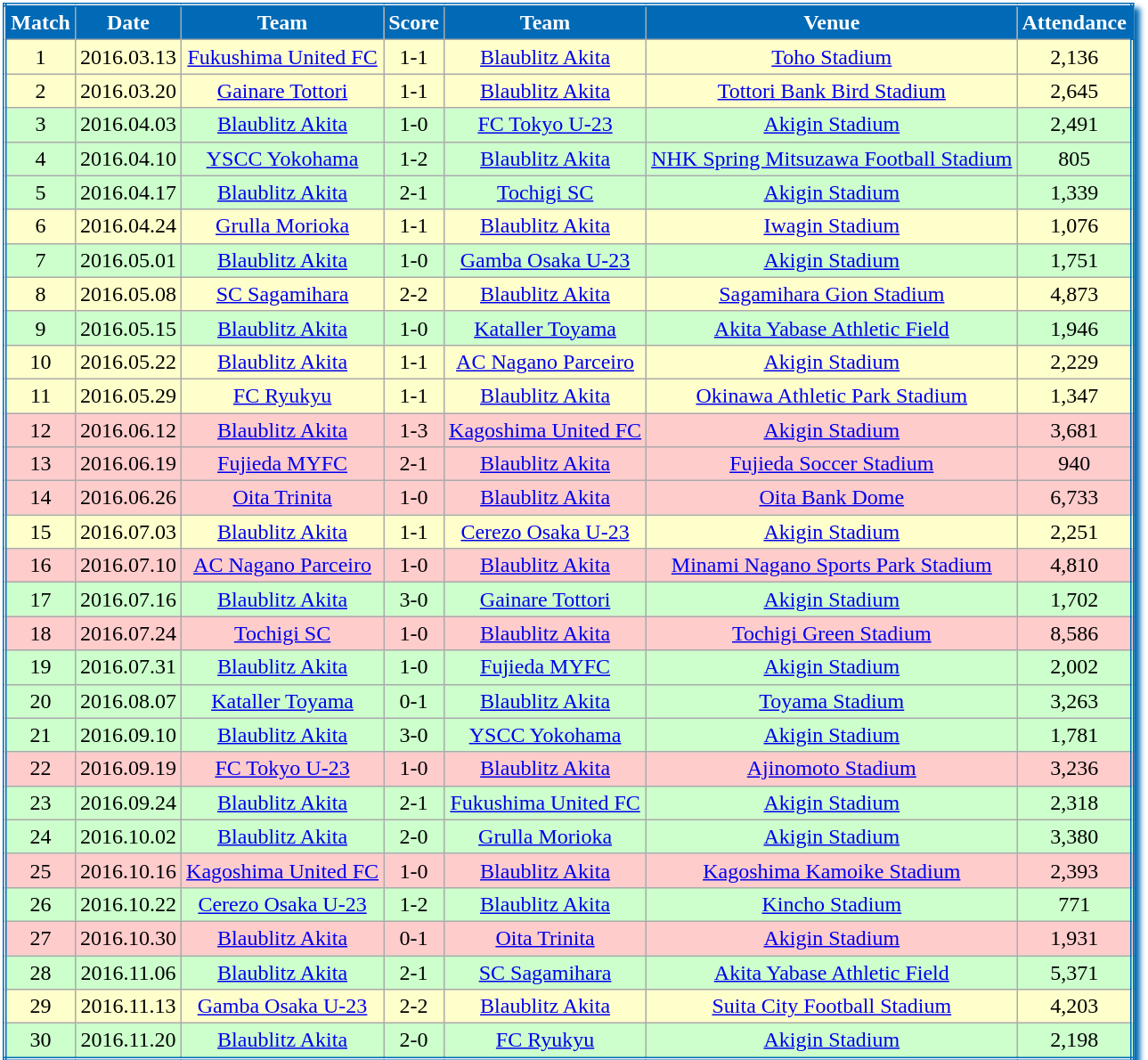<table class="wikitable" style="text-align:center; white-space:nowrap; border:double #006AB6; box-shadow: 4px 4px 4px #006AB6">
<tr style="background-color:#006AB6; color:#FFF; font-weight:bold;">
<td>Match</td>
<td>Date</td>
<td>Team</td>
<td>Score</td>
<td>Team</td>
<td>Venue</td>
<td>Attendance</td>
</tr>
<tr style="background-color: #FFFFCC;">
<td>1</td>
<td>2016.03.13</td>
<td><a href='#'>Fukushima United FC</a></td>
<td>1-1</td>
<td><a href='#'>Blaublitz Akita</a></td>
<td><a href='#'>Toho Stadium</a></td>
<td>2,136</td>
</tr>
<tr style="background-color: #FFFFCC;">
<td>2</td>
<td>2016.03.20</td>
<td><a href='#'>Gainare Tottori</a></td>
<td>1-1</td>
<td><a href='#'>Blaublitz Akita</a></td>
<td><a href='#'>Tottori Bank Bird Stadium</a></td>
<td>2,645</td>
</tr>
<tr style="background-color: #CCFFCC;">
<td>3</td>
<td>2016.04.03</td>
<td><a href='#'>Blaublitz Akita</a></td>
<td>1-0</td>
<td><a href='#'>FC Tokyo U-23</a></td>
<td><a href='#'>Akigin Stadium</a></td>
<td>2,491</td>
</tr>
<tr style="background-color: #CCFFCC;">
<td>4</td>
<td>2016.04.10</td>
<td><a href='#'>YSCC Yokohama</a></td>
<td>1-2</td>
<td><a href='#'>Blaublitz Akita</a></td>
<td><a href='#'>NHK Spring Mitsuzawa Football Stadium</a></td>
<td>805</td>
</tr>
<tr style="background-color: #CCFFCC;">
<td>5</td>
<td>2016.04.17</td>
<td><a href='#'>Blaublitz Akita</a></td>
<td>2-1</td>
<td><a href='#'>Tochigi SC</a></td>
<td><a href='#'>Akigin Stadium</a></td>
<td>1,339</td>
</tr>
<tr style="background-color: #FFFFCC;">
<td>6</td>
<td>2016.04.24</td>
<td><a href='#'>Grulla Morioka</a></td>
<td>1-1</td>
<td><a href='#'>Blaublitz Akita</a></td>
<td><a href='#'>Iwagin Stadium</a></td>
<td>1,076</td>
</tr>
<tr style="background-color: #CCFFCC;">
<td>7</td>
<td>2016.05.01</td>
<td><a href='#'>Blaublitz Akita</a></td>
<td>1-0</td>
<td><a href='#'>Gamba Osaka U-23</a></td>
<td><a href='#'>Akigin Stadium</a></td>
<td>1,751</td>
</tr>
<tr style="background-color: #FFFFCC;">
<td>8</td>
<td>2016.05.08</td>
<td><a href='#'>SC Sagamihara</a></td>
<td>2-2</td>
<td><a href='#'>Blaublitz Akita</a></td>
<td><a href='#'>Sagamihara Gion Stadium</a></td>
<td>4,873</td>
</tr>
<tr style="background-color: #CCFFCC;">
<td>9</td>
<td>2016.05.15</td>
<td><a href='#'>Blaublitz Akita</a></td>
<td>1-0</td>
<td><a href='#'>Kataller Toyama</a></td>
<td><a href='#'>Akita Yabase Athletic Field</a></td>
<td>1,946</td>
</tr>
<tr style="background-color: #FFFFCC;">
<td>10</td>
<td>2016.05.22</td>
<td><a href='#'>Blaublitz Akita</a></td>
<td>1-1</td>
<td><a href='#'>AC Nagano Parceiro</a></td>
<td><a href='#'>Akigin Stadium</a></td>
<td>2,229</td>
</tr>
<tr style="background-color: #FFFFCC;">
<td>11</td>
<td>2016.05.29</td>
<td><a href='#'>FC Ryukyu</a></td>
<td>1-1</td>
<td><a href='#'>Blaublitz Akita</a></td>
<td><a href='#'>Okinawa Athletic Park Stadium</a></td>
<td>1,347</td>
</tr>
<tr style="background-color: #FFCCCC;">
<td>12</td>
<td>2016.06.12</td>
<td><a href='#'>Blaublitz Akita</a></td>
<td>1-3</td>
<td><a href='#'>Kagoshima United FC</a></td>
<td><a href='#'>Akigin Stadium</a></td>
<td>3,681</td>
</tr>
<tr style="background-color: #FFCCCC;">
<td>13</td>
<td>2016.06.19</td>
<td><a href='#'>Fujieda MYFC</a></td>
<td>2-1</td>
<td><a href='#'>Blaublitz Akita</a></td>
<td><a href='#'>Fujieda Soccer Stadium</a></td>
<td>940</td>
</tr>
<tr style="background-color: #FFCCCC;">
<td>14</td>
<td>2016.06.26</td>
<td><a href='#'>Oita Trinita</a></td>
<td>1-0</td>
<td><a href='#'>Blaublitz Akita</a></td>
<td><a href='#'>Oita Bank Dome</a></td>
<td>6,733</td>
</tr>
<tr style="background-color: #FFFFCC;">
<td>15</td>
<td>2016.07.03</td>
<td><a href='#'>Blaublitz Akita</a></td>
<td>1-1</td>
<td><a href='#'>Cerezo Osaka U-23</a></td>
<td><a href='#'>Akigin Stadium</a></td>
<td>2,251</td>
</tr>
<tr style="background-color: #FFCCCC;">
<td>16</td>
<td>2016.07.10</td>
<td><a href='#'>AC Nagano Parceiro</a></td>
<td>1-0</td>
<td><a href='#'>Blaublitz Akita</a></td>
<td><a href='#'>Minami Nagano Sports Park Stadium</a></td>
<td>4,810</td>
</tr>
<tr style="background-color: #CCFFCC;">
<td>17</td>
<td>2016.07.16</td>
<td><a href='#'>Blaublitz Akita</a></td>
<td>3-0</td>
<td><a href='#'>Gainare Tottori</a></td>
<td><a href='#'>Akigin Stadium</a></td>
<td>1,702</td>
</tr>
<tr style="background-color: #FFCCCC;">
<td>18</td>
<td>2016.07.24</td>
<td><a href='#'>Tochigi SC</a></td>
<td>1-0</td>
<td><a href='#'>Blaublitz Akita</a></td>
<td><a href='#'>Tochigi Green Stadium</a></td>
<td>8,586</td>
</tr>
<tr style="background-color: #CCFFCC;">
<td>19</td>
<td>2016.07.31</td>
<td><a href='#'>Blaublitz Akita</a></td>
<td>1-0</td>
<td><a href='#'>Fujieda MYFC</a></td>
<td><a href='#'>Akigin Stadium</a></td>
<td>2,002</td>
</tr>
<tr style="background-color: #CCFFCC;">
<td>20</td>
<td>2016.08.07</td>
<td><a href='#'>Kataller Toyama</a></td>
<td>0-1</td>
<td><a href='#'>Blaublitz Akita</a></td>
<td><a href='#'>Toyama Stadium</a></td>
<td>3,263</td>
</tr>
<tr style="background-color: #CCFFCC;">
<td>21</td>
<td>2016.09.10</td>
<td><a href='#'>Blaublitz Akita</a></td>
<td>3-0</td>
<td><a href='#'>YSCC Yokohama</a></td>
<td><a href='#'>Akigin Stadium</a></td>
<td>1,781</td>
</tr>
<tr style="background-color: #FFCCCC;">
<td>22</td>
<td>2016.09.19</td>
<td><a href='#'>FC Tokyo U-23</a></td>
<td>1-0</td>
<td><a href='#'>Blaublitz Akita</a></td>
<td><a href='#'>Ajinomoto Stadium</a></td>
<td>3,236</td>
</tr>
<tr style="background-color: #CCFFCC;">
<td>23</td>
<td>2016.09.24</td>
<td><a href='#'>Blaublitz Akita</a></td>
<td>2-1</td>
<td><a href='#'>Fukushima United FC</a></td>
<td><a href='#'>Akigin Stadium</a></td>
<td>2,318</td>
</tr>
<tr style="background-color: #CCFFCC;">
<td>24</td>
<td>2016.10.02</td>
<td><a href='#'>Blaublitz Akita</a></td>
<td>2-0</td>
<td><a href='#'>Grulla Morioka</a></td>
<td><a href='#'>Akigin Stadium</a></td>
<td>3,380</td>
</tr>
<tr style="background-color: #FFCCCC;">
<td>25</td>
<td>2016.10.16</td>
<td><a href='#'>Kagoshima United FC</a></td>
<td>1-0</td>
<td><a href='#'>Blaublitz Akita</a></td>
<td><a href='#'>Kagoshima Kamoike Stadium</a></td>
<td>2,393</td>
</tr>
<tr style="background-color: #CCFFCC;">
<td>26</td>
<td>2016.10.22</td>
<td><a href='#'>Cerezo Osaka U-23</a></td>
<td>1-2</td>
<td><a href='#'>Blaublitz Akita</a></td>
<td><a href='#'>Kincho Stadium</a></td>
<td>771</td>
</tr>
<tr style="background-color: #FFCCCC;">
<td>27</td>
<td>2016.10.30</td>
<td><a href='#'>Blaublitz Akita</a></td>
<td>0-1</td>
<td><a href='#'>Oita Trinita</a></td>
<td><a href='#'>Akigin Stadium</a></td>
<td>1,931</td>
</tr>
<tr style="background-color: #CCFFCC;">
<td>28</td>
<td>2016.11.06</td>
<td><a href='#'>Blaublitz Akita</a></td>
<td>2-1</td>
<td><a href='#'>SC Sagamihara</a></td>
<td><a href='#'>Akita Yabase Athletic Field</a></td>
<td>5,371</td>
</tr>
<tr style="background-color: #FFFFCC;">
<td>29</td>
<td>2016.11.13</td>
<td><a href='#'>Gamba Osaka U-23</a></td>
<td>2-2</td>
<td><a href='#'>Blaublitz Akita</a></td>
<td><a href='#'>Suita City Football Stadium</a></td>
<td>4,203</td>
</tr>
<tr style="background-color: #CCFFCC;">
<td>30</td>
<td>2016.11.20</td>
<td><a href='#'>Blaublitz Akita</a></td>
<td>2-0</td>
<td><a href='#'>FC Ryukyu</a></td>
<td><a href='#'>Akigin Stadium</a></td>
<td>2,198</td>
</tr>
</table>
